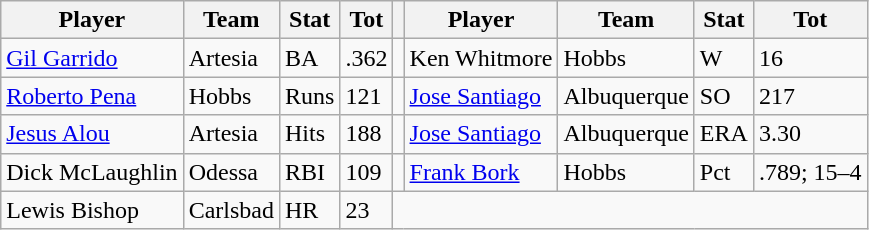<table class="wikitable">
<tr>
<th>Player</th>
<th>Team</th>
<th>Stat</th>
<th>Tot</th>
<th></th>
<th>Player</th>
<th>Team</th>
<th>Stat</th>
<th>Tot</th>
</tr>
<tr>
<td><a href='#'>Gil Garrido</a></td>
<td>Artesia</td>
<td>BA</td>
<td>.362</td>
<td></td>
<td>Ken Whitmore</td>
<td>Hobbs</td>
<td>W</td>
<td>16</td>
</tr>
<tr>
<td><a href='#'>Roberto Pena</a></td>
<td>Hobbs</td>
<td>Runs</td>
<td>121</td>
<td></td>
<td><a href='#'>Jose Santiago</a></td>
<td>Albuquerque</td>
<td>SO</td>
<td>217</td>
</tr>
<tr>
<td><a href='#'>Jesus Alou</a></td>
<td>Artesia</td>
<td>Hits</td>
<td>188</td>
<td></td>
<td><a href='#'>Jose Santiago</a></td>
<td>Albuquerque</td>
<td>ERA</td>
<td>3.30</td>
</tr>
<tr>
<td>Dick McLaughlin</td>
<td>Odessa</td>
<td>RBI</td>
<td>109</td>
<td></td>
<td><a href='#'>Frank Bork</a></td>
<td>Hobbs</td>
<td>Pct</td>
<td>.789; 15–4</td>
</tr>
<tr>
<td>Lewis Bishop</td>
<td>Carlsbad</td>
<td>HR</td>
<td>23</td>
</tr>
</table>
